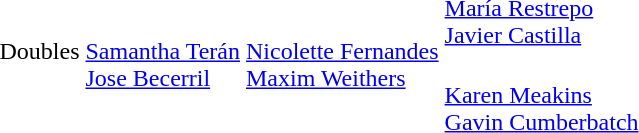<table>
<tr>
<td rowspan=2>Doubles</td>
<td rowspan=2><br><a href='#'>Samantha Terán</a><br><a href='#'>Jose Becerril</a></td>
<td rowspan=2><br><a href='#'>Nicolette Fernandes</a><br><a href='#'>Maxim Weithers</a></td>
<td><br><a href='#'>María Restrepo</a><br><a href='#'>Javier Castilla</a></td>
</tr>
<tr>
<td><br><a href='#'>Karen Meakins</a><br><a href='#'>Gavin Cumberbatch</a></td>
</tr>
</table>
